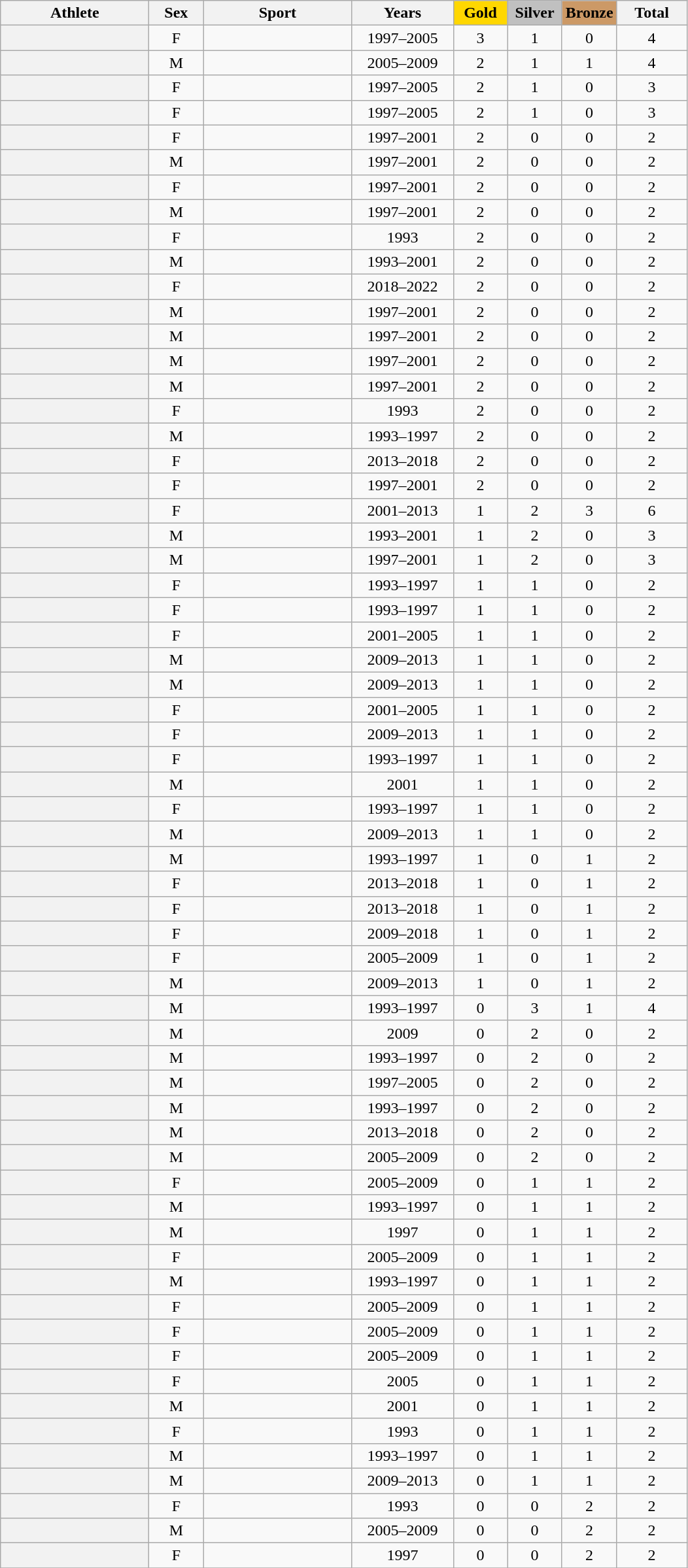<table class="wikitable plainrowheaders sortable" style="text-align: center;">
<tr>
<th scope="col" style=width:9.0em;>Athlete</th>
<th scope="col" style=width:3.0em;>Sex</th>
<th scope="col" style=width:9.0em;>Sport</th>
<th scope="col" style=width:6.0em;>Years</th>
<th scope="col" style="background:gold;width:3.0em; font-weight:bold;">Gold</th>
<th scope="col" style="background:silver; width:3.0em; font-weight:bold;">Silver</th>
<th scope="col" style="background:#c96; width:3.0em; font-weight:bold;">Bronze</th>
<th scope="col" style="width:4.0em;">Total</th>
</tr>
<tr>
<th scope="row"></th>
<td>F</td>
<td></td>
<td>1997–2005</td>
<td>3</td>
<td>1</td>
<td>0</td>
<td>4</td>
</tr>
<tr>
<th scope="row"></th>
<td>M</td>
<td></td>
<td>2005–2009</td>
<td>2</td>
<td>1</td>
<td>1</td>
<td>4</td>
</tr>
<tr>
<th scope="row"></th>
<td>F</td>
<td></td>
<td>1997–2005</td>
<td>2</td>
<td>1</td>
<td>0</td>
<td>3</td>
</tr>
<tr>
<th scope="row"></th>
<td>F</td>
<td></td>
<td>1997–2005</td>
<td>2</td>
<td>1</td>
<td>0</td>
<td>3</td>
</tr>
<tr>
<th scope="row"></th>
<td>F</td>
<td></td>
<td>1997–2001</td>
<td>2</td>
<td>0</td>
<td>0</td>
<td>2</td>
</tr>
<tr>
<th scope="row"></th>
<td>M</td>
<td></td>
<td>1997–2001</td>
<td>2</td>
<td>0</td>
<td>0</td>
<td>2</td>
</tr>
<tr>
<th scope="row"></th>
<td>F</td>
<td></td>
<td>1997–2001</td>
<td>2</td>
<td>0</td>
<td>0</td>
<td>2</td>
</tr>
<tr>
<th scope="row"></th>
<td>M</td>
<td></td>
<td>1997–2001</td>
<td>2</td>
<td>0</td>
<td>0</td>
<td>2</td>
</tr>
<tr>
<th scope="row"></th>
<td>F</td>
<td></td>
<td>1993</td>
<td>2</td>
<td>0</td>
<td>0</td>
<td>2</td>
</tr>
<tr>
<th scope="row"></th>
<td>M</td>
<td></td>
<td>1993–2001</td>
<td>2</td>
<td>0</td>
<td>0</td>
<td>2</td>
</tr>
<tr>
<th scope="row"></th>
<td>F</td>
<td></td>
<td>2018–2022</td>
<td>2</td>
<td>0</td>
<td>0</td>
<td>2</td>
</tr>
<tr>
<th scope="row"></th>
<td>M</td>
<td></td>
<td>1997–2001</td>
<td>2</td>
<td>0</td>
<td>0</td>
<td>2</td>
</tr>
<tr>
<th scope="row"></th>
<td>M</td>
<td></td>
<td>1997–2001</td>
<td>2</td>
<td>0</td>
<td>0</td>
<td>2</td>
</tr>
<tr>
<th scope="row"></th>
<td>M</td>
<td></td>
<td>1997–2001</td>
<td>2</td>
<td>0</td>
<td>0</td>
<td>2</td>
</tr>
<tr>
<th scope="row"></th>
<td>M</td>
<td></td>
<td>1997–2001</td>
<td>2</td>
<td>0</td>
<td>0</td>
<td>2</td>
</tr>
<tr>
<th scope="row"></th>
<td>F</td>
<td></td>
<td>1993</td>
<td>2</td>
<td>0</td>
<td>0</td>
<td>2</td>
</tr>
<tr>
<th scope="row"></th>
<td>M</td>
<td></td>
<td>1993–1997</td>
<td>2</td>
<td>0</td>
<td>0</td>
<td>2</td>
</tr>
<tr>
<th scope="row"></th>
<td>F</td>
<td></td>
<td>2013–2018</td>
<td>2</td>
<td>0</td>
<td>0</td>
<td>2</td>
</tr>
<tr>
<th scope="row"></th>
<td>F</td>
<td></td>
<td>1997–2001</td>
<td>2</td>
<td>0</td>
<td>0</td>
<td>2</td>
</tr>
<tr>
<th scope="row"></th>
<td>F</td>
<td></td>
<td>2001–2013</td>
<td>1</td>
<td>2</td>
<td>3</td>
<td>6</td>
</tr>
<tr>
<th scope="row"></th>
<td>M</td>
<td></td>
<td>1993–2001</td>
<td>1</td>
<td>2</td>
<td>0</td>
<td>3</td>
</tr>
<tr>
<th scope="row"></th>
<td>M</td>
<td></td>
<td>1997–2001</td>
<td>1</td>
<td>2</td>
<td>0</td>
<td>3</td>
</tr>
<tr>
<th scope="row"></th>
<td>F</td>
<td></td>
<td>1993–1997</td>
<td>1</td>
<td>1</td>
<td>0</td>
<td>2</td>
</tr>
<tr>
<th scope="row"></th>
<td>F</td>
<td></td>
<td>1993–1997</td>
<td>1</td>
<td>1</td>
<td>0</td>
<td>2</td>
</tr>
<tr>
<th scope="row"></th>
<td>F</td>
<td></td>
<td>2001–2005</td>
<td>1</td>
<td>1</td>
<td>0</td>
<td>2</td>
</tr>
<tr>
<th scope="row"></th>
<td>M</td>
<td></td>
<td>2009–2013</td>
<td>1</td>
<td>1</td>
<td>0</td>
<td>2</td>
</tr>
<tr>
<th scope="row"></th>
<td>M</td>
<td></td>
<td>2009–2013</td>
<td>1</td>
<td>1</td>
<td>0</td>
<td>2</td>
</tr>
<tr>
<th scope="row"></th>
<td>F</td>
<td></td>
<td>2001–2005</td>
<td>1</td>
<td>1</td>
<td>0</td>
<td>2</td>
</tr>
<tr>
<th scope="row"></th>
<td>F</td>
<td></td>
<td>2009–2013</td>
<td>1</td>
<td>1</td>
<td>0</td>
<td>2</td>
</tr>
<tr>
<th scope="row"></th>
<td>F</td>
<td></td>
<td>1993–1997</td>
<td>1</td>
<td>1</td>
<td>0</td>
<td>2</td>
</tr>
<tr>
<th scope="row"></th>
<td>M</td>
<td></td>
<td>2001</td>
<td>1</td>
<td>1</td>
<td>0</td>
<td>2</td>
</tr>
<tr>
<th scope="row"></th>
<td>F</td>
<td></td>
<td>1993–1997</td>
<td>1</td>
<td>1</td>
<td>0</td>
<td>2</td>
</tr>
<tr>
<th scope="row"></th>
<td>M</td>
<td></td>
<td>2009–2013</td>
<td>1</td>
<td>1</td>
<td>0</td>
<td>2</td>
</tr>
<tr>
<th scope="row"></th>
<td>M</td>
<td></td>
<td>1993–1997</td>
<td>1</td>
<td>0</td>
<td>1</td>
<td>2</td>
</tr>
<tr>
<th scope="row"></th>
<td>F</td>
<td></td>
<td>2013–2018</td>
<td>1</td>
<td>0</td>
<td>1</td>
<td>2</td>
</tr>
<tr>
<th scope="row"></th>
<td>F</td>
<td></td>
<td>2013–2018</td>
<td>1</td>
<td>0</td>
<td>1</td>
<td>2</td>
</tr>
<tr>
<th scope="row"></th>
<td>F</td>
<td></td>
<td>2009–2018</td>
<td>1</td>
<td>0</td>
<td>1</td>
<td>2</td>
</tr>
<tr>
<th scope="row"></th>
<td>F</td>
<td></td>
<td>2005–2009</td>
<td>1</td>
<td>0</td>
<td>1</td>
<td>2</td>
</tr>
<tr>
<th scope="row"></th>
<td>M</td>
<td></td>
<td>2009–2013</td>
<td>1</td>
<td>0</td>
<td>1</td>
<td>2</td>
</tr>
<tr>
<th scope="row"></th>
<td>M</td>
<td></td>
<td>1993–1997</td>
<td>0</td>
<td>3</td>
<td>1</td>
<td>4</td>
</tr>
<tr>
<th scope="row"></th>
<td>M</td>
<td></td>
<td>2009</td>
<td>0</td>
<td>2</td>
<td>0</td>
<td>2</td>
</tr>
<tr>
<th scope="row"></th>
<td>M</td>
<td></td>
<td>1993–1997</td>
<td>0</td>
<td>2</td>
<td>0</td>
<td>2</td>
</tr>
<tr>
<th scope="row"></th>
<td>M</td>
<td></td>
<td>1997–2005</td>
<td>0</td>
<td>2</td>
<td>0</td>
<td>2</td>
</tr>
<tr>
<th scope="row"></th>
<td>M</td>
<td></td>
<td>1993–1997</td>
<td>0</td>
<td>2</td>
<td>0</td>
<td>2</td>
</tr>
<tr>
<th scope="row"></th>
<td>M</td>
<td></td>
<td>2013–2018</td>
<td>0</td>
<td>2</td>
<td>0</td>
<td>2</td>
</tr>
<tr>
<th scope="row"></th>
<td>M</td>
<td></td>
<td>2005–2009</td>
<td>0</td>
<td>2</td>
<td>0</td>
<td>2</td>
</tr>
<tr>
<th scope="row"></th>
<td>F</td>
<td></td>
<td>2005–2009</td>
<td>0</td>
<td>1</td>
<td>1</td>
<td>2</td>
</tr>
<tr>
<th scope="row"></th>
<td>M</td>
<td></td>
<td>1993–1997</td>
<td>0</td>
<td>1</td>
<td>1</td>
<td>2</td>
</tr>
<tr>
<th scope="row"></th>
<td>M</td>
<td></td>
<td>1997</td>
<td>0</td>
<td>1</td>
<td>1</td>
<td>2</td>
</tr>
<tr>
<th scope="row"></th>
<td>F</td>
<td></td>
<td>2005–2009</td>
<td>0</td>
<td>1</td>
<td>1</td>
<td>2</td>
</tr>
<tr>
<th scope="row"></th>
<td>M</td>
<td></td>
<td>1993–1997</td>
<td>0</td>
<td>1</td>
<td>1</td>
<td>2</td>
</tr>
<tr>
<th scope="row"></th>
<td>F</td>
<td></td>
<td>2005–2009</td>
<td>0</td>
<td>1</td>
<td>1</td>
<td>2</td>
</tr>
<tr>
<th scope="row"></th>
<td>F</td>
<td></td>
<td>2005–2009</td>
<td>0</td>
<td>1</td>
<td>1</td>
<td>2</td>
</tr>
<tr>
<th scope="row"></th>
<td>F</td>
<td></td>
<td>2005–2009</td>
<td>0</td>
<td>1</td>
<td>1</td>
<td>2</td>
</tr>
<tr>
<th scope="row"></th>
<td>F</td>
<td></td>
<td>2005</td>
<td>0</td>
<td>1</td>
<td>1</td>
<td>2</td>
</tr>
<tr>
<th scope="row"></th>
<td>M</td>
<td></td>
<td>2001</td>
<td>0</td>
<td>1</td>
<td>1</td>
<td>2</td>
</tr>
<tr>
<th scope="row"></th>
<td>F</td>
<td></td>
<td>1993</td>
<td>0</td>
<td>1</td>
<td>1</td>
<td>2</td>
</tr>
<tr>
<th scope="row"></th>
<td>M</td>
<td></td>
<td>1993–1997</td>
<td>0</td>
<td>1</td>
<td>1</td>
<td>2</td>
</tr>
<tr>
<th scope="row"></th>
<td>M</td>
<td></td>
<td>2009–2013</td>
<td>0</td>
<td>1</td>
<td>1</td>
<td>2</td>
</tr>
<tr>
<th scope="row"></th>
<td>F</td>
<td></td>
<td>1993</td>
<td>0</td>
<td>0</td>
<td>2</td>
<td>2</td>
</tr>
<tr>
<th scope="row"></th>
<td>M</td>
<td></td>
<td>2005–2009</td>
<td>0</td>
<td>0</td>
<td>2</td>
<td>2</td>
</tr>
<tr>
<th scope="row"></th>
<td>F</td>
<td></td>
<td>1997</td>
<td>0</td>
<td>0</td>
<td>2</td>
<td>2</td>
</tr>
<tr>
</tr>
</table>
